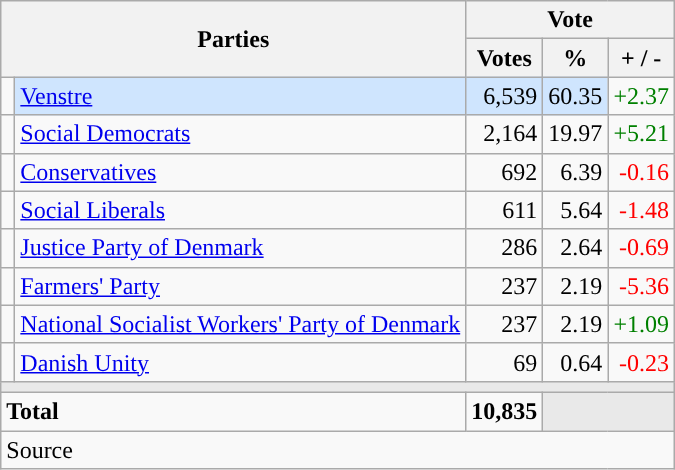<table class="wikitable" style="text-align:right;">
<tr>
<th style="text-align:centre;" rowspan="2" colspan="2" width="225">Parties</th>
<th colspan="3">Vote</th>
</tr>
<tr>
<th width="15">Votes</th>
<th width="15">%</th>
<th width="15">+ / -</th>
</tr>
<tr>
<td width="2" style="color:inherit;background:"></td>
<td bgcolor=#cfe5fe  align="left"><a href='#'>Venstre</a></td>
<td bgcolor=#cfe5fe>6,539</td>
<td bgcolor=#cfe5fe>60.35</td>
<td style=color:green;>+2.37</td>
</tr>
<tr>
<td width="2" style="color:inherit;background:"></td>
<td align="left"><a href='#'>Social Democrats</a></td>
<td>2,164</td>
<td>19.97</td>
<td style=color:green;>+5.21</td>
</tr>
<tr>
<td width="2" style="color:inherit;background:"></td>
<td align="left"><a href='#'>Conservatives</a></td>
<td>692</td>
<td>6.39</td>
<td style=color:red;>-0.16</td>
</tr>
<tr>
<td width="2" style="color:inherit;background:"></td>
<td align="left"><a href='#'>Social Liberals</a></td>
<td>611</td>
<td>5.64</td>
<td style=color:red;>-1.48</td>
</tr>
<tr>
<td width="2" style="color:inherit;background:"></td>
<td align="left"><a href='#'>Justice Party of Denmark</a></td>
<td>286</td>
<td>2.64</td>
<td style=color:red;>-0.69</td>
</tr>
<tr>
<td width="2" style="color:inherit;background:"></td>
<td align="left"><a href='#'>Farmers' Party</a></td>
<td>237</td>
<td>2.19</td>
<td style=color:red;>-5.36</td>
</tr>
<tr>
<td width="2" style="color:inherit;background:"></td>
<td align="left"><a href='#'>National Socialist Workers' Party of Denmark</a></td>
<td>237</td>
<td>2.19</td>
<td style=color:green;>+1.09</td>
</tr>
<tr>
<td width="2" style="color:inherit;background:"></td>
<td align="left"><a href='#'>Danish Unity</a></td>
<td>69</td>
<td>0.64</td>
<td style=color:red;>-0.23</td>
</tr>
<tr>
<td colspan="7" bgcolor="#E9E9E9"></td>
</tr>
<tr>
<td align="left" colspan="2"><strong>Total</strong></td>
<td><strong>10,835</strong></td>
<td bgcolor="#E9E9E9" colspan="2"></td>
</tr>
<tr>
<td align="left" colspan="6">Source</td>
</tr>
</table>
